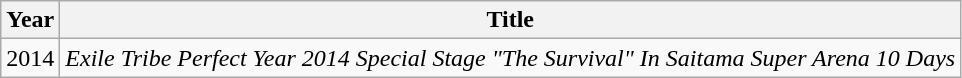<table class="wikitable">
<tr>
<th>Year</th>
<th>Title</th>
</tr>
<tr>
<td>2014</td>
<td><em>Exile Tribe Perfect Year 2014 Special Stage "The Survival" In Saitama Super Arena 10 Days</em></td>
</tr>
</table>
